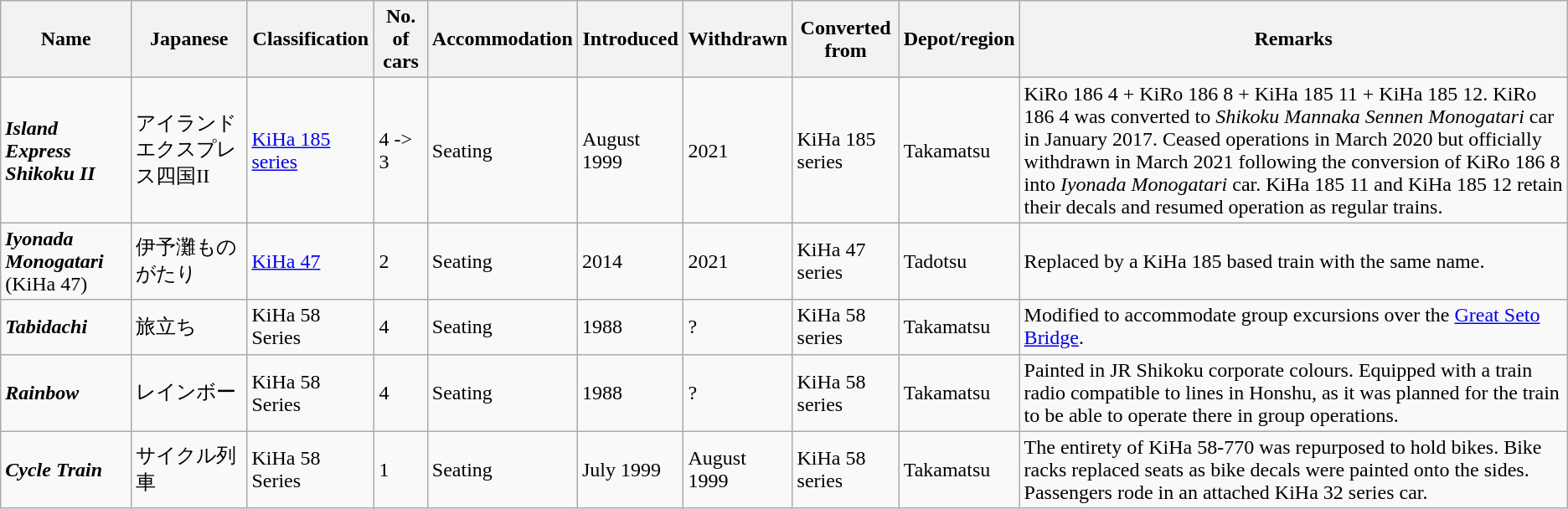<table class="wikitable">
<tr>
<th>Name</th>
<th>Japanese</th>
<th>Classification</th>
<th>No. of cars</th>
<th>Accommodation</th>
<th>Introduced</th>
<th>Withdrawn</th>
<th>Converted from</th>
<th>Depot/region</th>
<th>Remarks</th>
</tr>
<tr>
<td><strong><em>Island Express Shikoku II</em></strong></td>
<td>アイランドエクスプレス四国II</td>
<td><a href='#'>KiHa 185 series</a></td>
<td>4 -> 3</td>
<td>Seating</td>
<td>August 1999</td>
<td>2021</td>
<td>KiHa 185 series</td>
<td>Takamatsu</td>
<td>KiRo 186 4 + KiRo 186 8 + KiHa 185 11 + KiHa 185 12. KiRo 186 4 was converted to <em>Shikoku Mannaka Sennen Monogatari</em> car in January 2017. Ceased operations in March 2020 but officially withdrawn in March 2021 following the conversion of KiRo 186 8 into <em>Iyonada Monogatari</em> car. KiHa 185 11 and KiHa 185 12 retain their decals and resumed operation as regular trains.</td>
</tr>
<tr>
<td><strong><em>Iyonada Monogatari</em></strong> (KiHa 47)</td>
<td>伊予灘ものがたり</td>
<td><a href='#'>KiHa 47</a></td>
<td>2</td>
<td>Seating</td>
<td>2014</td>
<td>2021</td>
<td>KiHa 47 series</td>
<td>Tadotsu</td>
<td>Replaced by a KiHa 185 based train with the same name.</td>
</tr>
<tr>
<td><strong><em>Tabidachi</em></strong></td>
<td>旅立ち</td>
<td>KiHa 58 Series</td>
<td>4</td>
<td>Seating</td>
<td>1988</td>
<td>?</td>
<td>KiHa 58 series</td>
<td>Takamatsu</td>
<td>Modified to accommodate group excursions over the <a href='#'>Great Seto Bridge</a>.</td>
</tr>
<tr>
<td><strong><em>Rainbow</em></strong></td>
<td>レインボー</td>
<td>KiHa 58 Series</td>
<td>4</td>
<td>Seating</td>
<td>1988</td>
<td>?</td>
<td>KiHa 58 series</td>
<td>Takamatsu</td>
<td>Painted in JR Shikoku corporate colours. Equipped with a train radio compatible to lines in Honshu, as it was planned for the train to be able to operate there in group operations.</td>
</tr>
<tr>
<td><strong><em>Cycle Train</em></strong></td>
<td>サイクル列車</td>
<td>KiHa 58 Series</td>
<td>1</td>
<td>Seating</td>
<td>July 1999</td>
<td>August 1999</td>
<td>KiHa 58 series</td>
<td>Takamatsu</td>
<td>The entirety of KiHa 58-770 was repurposed to hold bikes. Bike racks replaced seats as bike decals were painted onto the sides. Passengers rode in an attached KiHa 32 series car.</td>
</tr>
</table>
